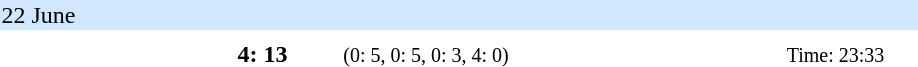<table style="text-align:center">
<tr style="text-align:left; background:#d0e7ff;">
<td colspan=6>22 June</td>
</tr>
<tr style="font-size:90%; vertical-align:top;">
<th width=140></th>
<th width=60></th>
<th width=150></th>
<th width=140></th>
<th width=100></th>
</tr>
<tr>
<td align=right></td>
<td><strong>4: 13</strong></td>
<td><small>(0: 5, 0: 5, 0: 3, 4: 0)</small></td>
<td align=left></td>
<td><small>Time: 23:33</small></td>
<td></td>
</tr>
</table>
